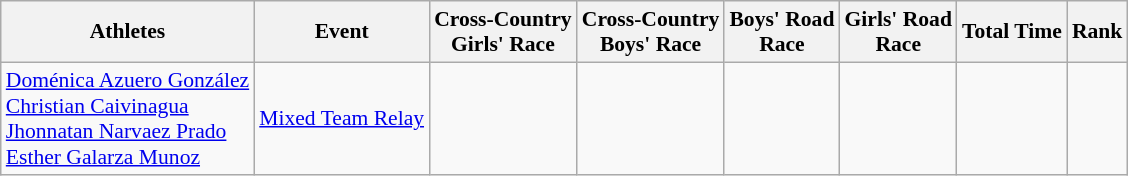<table class="wikitable" style="font-size:90%;">
<tr>
<th>Athletes</th>
<th>Event</th>
<th>Cross-Country<br>Girls' Race</th>
<th>Cross-Country<br>Boys' Race</th>
<th>Boys' Road<br>Race</th>
<th>Girls' Road<br>Race</th>
<th>Total Time</th>
<th>Rank</th>
</tr>
<tr align=center>
<td align=left><a href='#'>Doménica Azuero González</a><br><a href='#'>Christian Caivinagua</a><br><a href='#'>Jhonnatan Narvaez Prado</a><br><a href='#'>Esther Galarza Munoz</a></td>
<td align=left><a href='#'>Mixed Team Relay</a></td>
<td></td>
<td></td>
<td></td>
<td></td>
<td></td>
<td></td>
</tr>
</table>
